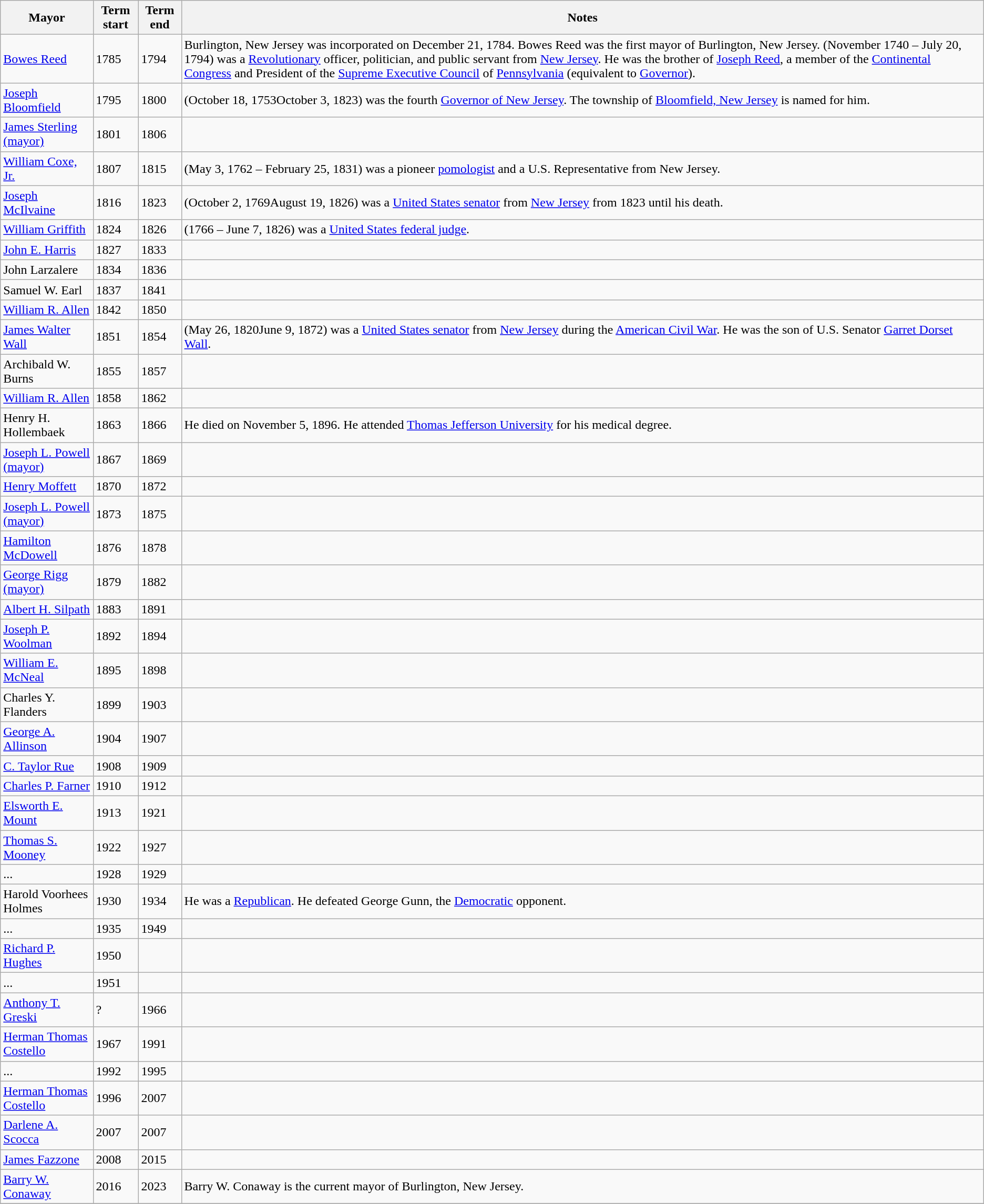<table class="wikitable sortable">
<tr>
<th>Mayor</th>
<th>Term start</th>
<th>Term end</th>
<th>Notes</th>
</tr>
<tr>
<td><a href='#'>Bowes Reed</a></td>
<td>1785</td>
<td>1794</td>
<td>Burlington, New Jersey was incorporated on December 21, 1784. Bowes Reed was the first mayor of Burlington, New Jersey. (November 1740 – July 20, 1794) was a <a href='#'>Revolutionary</a> officer, politician, and public servant from <a href='#'>New Jersey</a>. He was the brother of <a href='#'>Joseph Reed</a>, a member of the <a href='#'>Continental Congress</a> and President of the <a href='#'>Supreme Executive Council</a> of <a href='#'>Pennsylvania</a> (equivalent to <a href='#'>Governor</a>).</td>
</tr>
<tr>
<td><a href='#'>Joseph Bloomfield</a></td>
<td>1795</td>
<td>1800</td>
<td>(October 18, 1753October 3, 1823) was the fourth <a href='#'>Governor of New Jersey</a>. The township of <a href='#'>Bloomfield, New Jersey</a> is named for him.</td>
</tr>
<tr>
<td><a href='#'>James Sterling (mayor)</a></td>
<td>1801</td>
<td>1806</td>
<td></td>
</tr>
<tr>
<td><a href='#'>William Coxe, Jr.</a></td>
<td>1807</td>
<td>1815</td>
<td>(May 3, 1762 – February 25, 1831) was a pioneer <a href='#'>pomologist</a> and a U.S. Representative from New Jersey.</td>
</tr>
<tr>
<td><a href='#'>Joseph McIlvaine</a></td>
<td>1816</td>
<td>1823</td>
<td>(October 2, 1769August 19, 1826) was a <a href='#'>United States senator</a> from <a href='#'>New Jersey</a> from 1823 until his death.</td>
</tr>
<tr>
<td><a href='#'>William Griffith</a></td>
<td>1824</td>
<td>1826</td>
<td>(1766 – June 7, 1826) was a <a href='#'>United States federal judge</a>.</td>
</tr>
<tr>
<td><a href='#'>John E. Harris</a></td>
<td>1827</td>
<td>1833</td>
<td></td>
</tr>
<tr>
<td>John Larzalere</td>
<td>1834</td>
<td>1836</td>
<td></td>
</tr>
<tr>
<td>Samuel W. Earl</td>
<td>1837</td>
<td>1841</td>
<td></td>
</tr>
<tr>
<td><a href='#'>William R. Allen</a></td>
<td>1842</td>
<td>1850</td>
<td></td>
</tr>
<tr>
<td><a href='#'>James Walter Wall</a></td>
<td>1851</td>
<td>1854</td>
<td>(May 26, 1820June 9, 1872) was a <a href='#'>United States senator</a> from <a href='#'>New Jersey</a> during the <a href='#'>American Civil War</a>.  He was the son of U.S. Senator <a href='#'>Garret Dorset Wall</a>.</td>
</tr>
<tr>
<td>Archibald W. Burns</td>
<td>1855</td>
<td>1857</td>
<td></td>
</tr>
<tr>
<td><a href='#'>William R. Allen</a></td>
<td>1858</td>
<td>1862</td>
<td></td>
</tr>
<tr>
<td>Henry H. Hollembaek</td>
<td>1863</td>
<td>1866</td>
<td>He died on November 5, 1896. He attended <a href='#'>Thomas Jefferson University</a> for his medical degree.</td>
</tr>
<tr>
<td><a href='#'>Joseph L. Powell (mayor)</a></td>
<td>1867</td>
<td>1869</td>
<td></td>
</tr>
<tr>
<td><a href='#'>Henry Moffett</a></td>
<td>1870</td>
<td>1872</td>
<td></td>
</tr>
<tr>
<td><a href='#'>Joseph L. Powell (mayor)</a></td>
<td>1873</td>
<td>1875</td>
<td></td>
</tr>
<tr>
<td><a href='#'>Hamilton McDowell</a></td>
<td>1876</td>
<td>1878</td>
<td></td>
</tr>
<tr>
<td><a href='#'>George Rigg (mayor)</a></td>
<td>1879</td>
<td>1882</td>
<td></td>
</tr>
<tr>
<td><a href='#'>Albert H. Silpath</a></td>
<td>1883</td>
<td>1891</td>
<td></td>
</tr>
<tr>
<td><a href='#'>Joseph P. Woolman</a></td>
<td>1892</td>
<td>1894</td>
<td></td>
</tr>
<tr>
<td><a href='#'>William E. McNeal</a></td>
<td>1895</td>
<td>1898</td>
<td></td>
</tr>
<tr>
<td>Charles Y. Flanders</td>
<td>1899</td>
<td>1903</td>
<td></td>
</tr>
<tr>
<td><a href='#'>George A. Allinson</a></td>
<td>1904</td>
<td>1907</td>
<td></td>
</tr>
<tr>
<td><a href='#'>C. Taylor Rue</a></td>
<td>1908</td>
<td>1909</td>
<td></td>
</tr>
<tr>
<td><a href='#'>Charles P. Farner</a></td>
<td>1910</td>
<td>1912</td>
<td></td>
</tr>
<tr>
<td><a href='#'>Elsworth E. Mount</a></td>
<td>1913</td>
<td>1921</td>
<td></td>
</tr>
<tr>
<td><a href='#'>Thomas S. Mooney</a></td>
<td>1922</td>
<td>1927</td>
<td></td>
</tr>
<tr>
<td>...</td>
<td>1928</td>
<td>1929</td>
<td></td>
</tr>
<tr>
<td>Harold Voorhees Holmes</td>
<td>1930</td>
<td>1934</td>
<td>He was a <a href='#'>Republican</a>. He defeated George Gunn, the <a href='#'>Democratic</a> opponent.</td>
</tr>
<tr>
<td>...</td>
<td>1935</td>
<td>1949</td>
<td></td>
</tr>
<tr>
<td><a href='#'>Richard P. Hughes</a></td>
<td>1950</td>
<td></td>
<td></td>
</tr>
<tr>
<td>...</td>
<td>1951</td>
<td></td>
<td></td>
</tr>
<tr>
<td><a href='#'>Anthony T. Greski</a></td>
<td>?</td>
<td>1966</td>
<td></td>
</tr>
<tr>
<td><a href='#'>Herman Thomas Costello</a></td>
<td>1967</td>
<td>1991</td>
<td></td>
</tr>
<tr>
<td>...</td>
<td>1992</td>
<td>1995</td>
<td></td>
</tr>
<tr>
<td><a href='#'>Herman Thomas Costello</a></td>
<td>1996</td>
<td>2007</td>
<td></td>
</tr>
<tr>
<td><a href='#'>Darlene A. Scocca</a></td>
<td>2007</td>
<td>2007</td>
<td></td>
</tr>
<tr>
<td><a href='#'>James Fazzone</a></td>
<td>2008</td>
<td>2015</td>
<td></td>
</tr>
<tr>
<td><a href='#'>Barry W. Conaway</a></td>
<td>2016</td>
<td>2023</td>
<td>Barry W. Conaway is the current mayor of Burlington, New Jersey.</td>
</tr>
<tr>
</tr>
</table>
